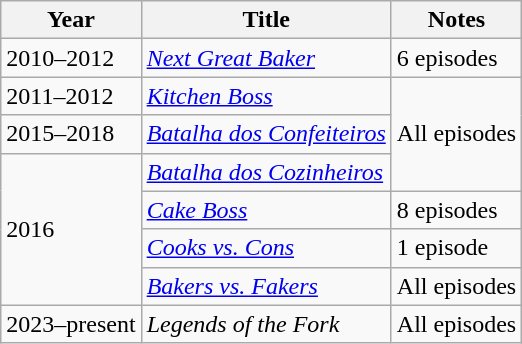<table class="wikitable sortable">
<tr>
<th>Year</th>
<th>Title</th>
<th>Notes</th>
</tr>
<tr>
<td>2010–2012</td>
<td><em><a href='#'>Next Great Baker</a></em></td>
<td>6 episodes</td>
</tr>
<tr>
<td>2011–2012</td>
<td><em><a href='#'>Kitchen Boss</a></em></td>
<td rowspan=3>All episodes</td>
</tr>
<tr>
<td>2015–2018</td>
<td><em><a href='#'>Batalha dos Confeiteiros</a></em></td>
</tr>
<tr>
<td rowspan=4>2016</td>
<td><em><a href='#'>Batalha dos Cozinheiros</a></em></td>
</tr>
<tr>
<td><em><a href='#'>Cake Boss</a></em></td>
<td>8 episodes</td>
</tr>
<tr>
<td><em><a href='#'>Cooks vs. Cons</a></em></td>
<td>1 episode</td>
</tr>
<tr>
<td><em><a href='#'>Bakers vs. Fakers</a></em></td>
<td>All episodes</td>
</tr>
<tr>
<td>2023–present</td>
<td><em>Legends of the Fork</em></td>
<td>All episodes</td>
</tr>
</table>
